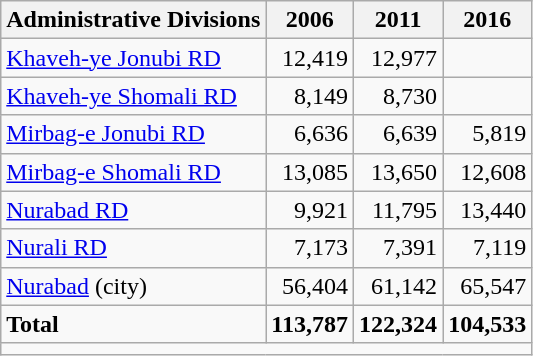<table class="wikitable">
<tr>
<th>Administrative Divisions</th>
<th>2006</th>
<th>2011</th>
<th>2016</th>
</tr>
<tr>
<td><a href='#'>Khaveh-ye Jonubi RD</a></td>
<td style="text-align: right;">12,419</td>
<td style="text-align: right;">12,977</td>
<td style="text-align: right;"></td>
</tr>
<tr>
<td><a href='#'>Khaveh-ye Shomali RD</a></td>
<td style="text-align: right;">8,149</td>
<td style="text-align: right;">8,730</td>
<td style="text-align: right;"></td>
</tr>
<tr>
<td><a href='#'>Mirbag-e Jonubi RD</a></td>
<td style="text-align: right;">6,636</td>
<td style="text-align: right;">6,639</td>
<td style="text-align: right;">5,819</td>
</tr>
<tr>
<td><a href='#'>Mirbag-e Shomali RD</a></td>
<td style="text-align: right;">13,085</td>
<td style="text-align: right;">13,650</td>
<td style="text-align: right;">12,608</td>
</tr>
<tr>
<td><a href='#'>Nurabad RD</a></td>
<td style="text-align: right;">9,921</td>
<td style="text-align: right;">11,795</td>
<td style="text-align: right;">13,440</td>
</tr>
<tr>
<td><a href='#'>Nurali RD</a></td>
<td style="text-align: right;">7,173</td>
<td style="text-align: right;">7,391</td>
<td style="text-align: right;">7,119</td>
</tr>
<tr>
<td><a href='#'>Nurabad</a> (city)</td>
<td style="text-align: right;">56,404</td>
<td style="text-align: right;">61,142</td>
<td style="text-align: right;">65,547</td>
</tr>
<tr>
<td><strong>Total</strong></td>
<td style="text-align: right;"><strong>113,787</strong></td>
<td style="text-align: right;"><strong>122,324</strong></td>
<td style="text-align: right;"><strong>104,533</strong></td>
</tr>
<tr>
<td colspan=4></td>
</tr>
</table>
